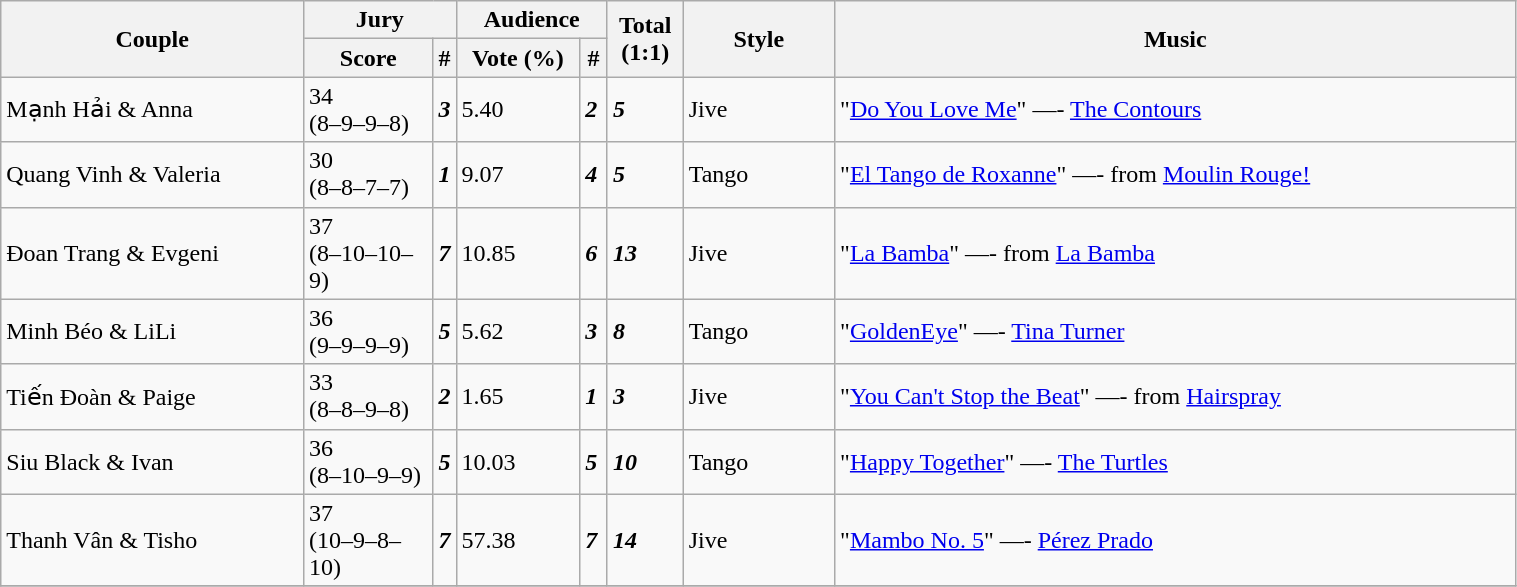<table class="wikitable" style="width:80%;">
<tr>
<th rowspan=2 style="width:20%;">Couple</th>
<th colspan=2 style="width:10%;">Jury</th>
<th colspan=2 style="width:10%;">Audience</th>
<th rowspan=2 style="width:5%;">Total<br> (1:1)</th>
<th rowspan=2 style="width:10%;">Style</th>
<th rowspan=2 style="width:45%;">Music</th>
</tr>
<tr>
<th>Score</th>
<th>#</th>
<th>Vote (%)</th>
<th>#</th>
</tr>
<tr>
<td>Mạnh Hải & Anna</td>
<td>34<br> (8–9–9–8)</td>
<td><strong><em>3</em></strong></td>
<td>5.40</td>
<td><strong><em>2</em></strong></td>
<td><strong><em>5</em></strong></td>
<td>Jive</td>
<td>"<a href='#'>Do You Love Me</a>" —- <a href='#'>The Contours</a></td>
</tr>
<tr>
<td>Quang Vinh & Valeria</td>
<td>30<br> (8–8–7–7)</td>
<td><strong><em>1</em></strong></td>
<td>9.07</td>
<td><strong><em>4</em></strong></td>
<td><strong><em>5</em></strong></td>
<td>Tango</td>
<td>"<a href='#'>El Tango de Roxanne</a>" —- from <a href='#'>Moulin Rouge!</a></td>
</tr>
<tr>
<td>Đoan Trang & Evgeni</td>
<td>37<br> (8–10–10–9)</td>
<td><strong><em>7</em></strong></td>
<td>10.85</td>
<td><strong><em>6</em></strong></td>
<td><strong><em>13</em></strong></td>
<td>Jive</td>
<td>"<a href='#'>La Bamba</a>" —- from <a href='#'>La Bamba</a></td>
</tr>
<tr>
<td>Minh Béo & LiLi</td>
<td>36<br> (9–9–9–9)</td>
<td><strong><em>5</em></strong></td>
<td>5.62</td>
<td><strong><em>3</em></strong></td>
<td><strong><em>8</em></strong></td>
<td>Tango</td>
<td>"<a href='#'>GoldenEye</a>" —- <a href='#'>Tina Turner</a></td>
</tr>
<tr>
<td>Tiến Đoàn & Paige</td>
<td>33<br> (8–8–9–8)</td>
<td><strong><em>2</em></strong></td>
<td>1.65</td>
<td><strong><em>1</em></strong></td>
<td><strong><em>3</em></strong></td>
<td>Jive</td>
<td>"<a href='#'>You Can't Stop the Beat</a>" —- from <a href='#'>Hairspray</a></td>
</tr>
<tr>
<td>Siu Black & Ivan</td>
<td>36<br> (8–10–9–9)</td>
<td><strong><em>5</em></strong></td>
<td>10.03</td>
<td><strong><em>5</em></strong></td>
<td><strong><em>10</em></strong></td>
<td>Tango</td>
<td>"<a href='#'>Happy Together</a>" —- <a href='#'>The Turtles</a></td>
</tr>
<tr>
<td>Thanh Vân & Tisho</td>
<td>37<br> (10–9–8–10)</td>
<td><strong><em>7</em></strong></td>
<td>57.38</td>
<td><strong><em>7</em></strong></td>
<td><strong><em>14</em></strong></td>
<td>Jive</td>
<td>"<a href='#'>Mambo No. 5</a>" —- <a href='#'>Pérez Prado</a></td>
</tr>
<tr>
</tr>
</table>
